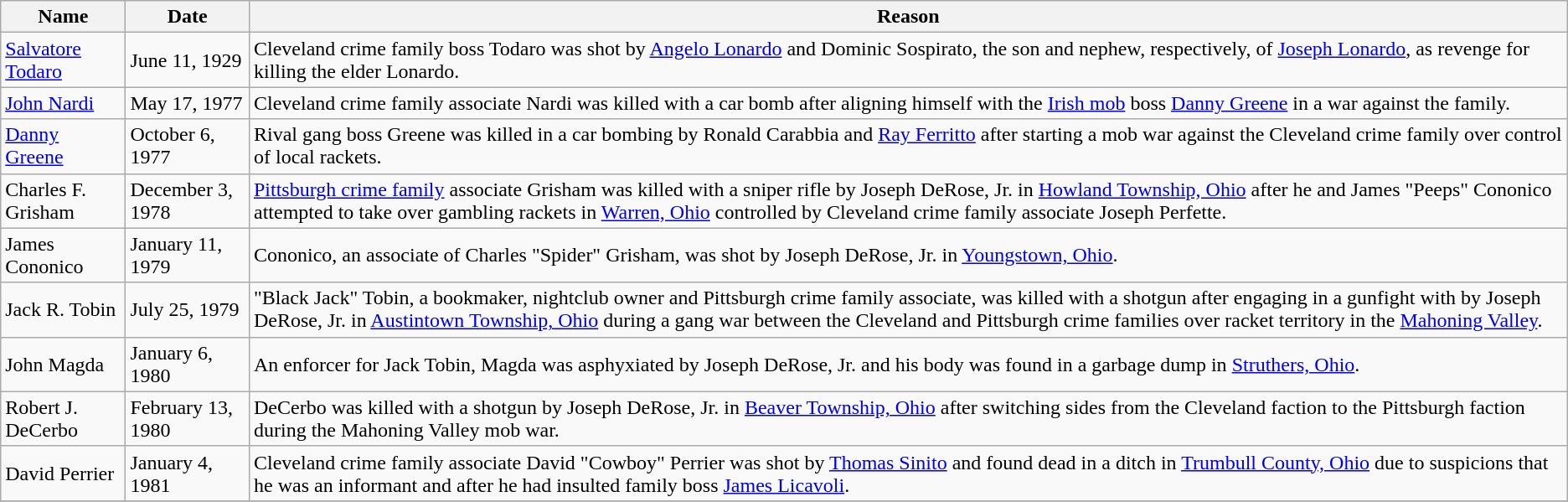<table border="1" class="wikitable">
<tr>
<th>Name</th>
<th>Date</th>
<th>Reason</th>
</tr>
<tr>
<td><a href='#'>Salvatore Todaro</a></td>
<td>June 11, 1929</td>
<td>Cleveland crime family boss Todaro was shot by <a href='#'>Angelo Lonardo</a> and Dominic Sospirato, the son and nephew, respectively, of <a href='#'>Joseph Lonardo</a>, as revenge for killing the elder Lonardo.</td>
</tr>
<tr>
<td><a href='#'>John Nardi</a></td>
<td>May 17, 1977</td>
<td>Cleveland crime family associate Nardi was killed with a car bomb after aligning himself with the <a href='#'>Irish mob</a> boss <a href='#'>Danny Greene</a> in a war against the family.</td>
</tr>
<tr>
<td><a href='#'>Danny Greene</a></td>
<td>October 6, 1977</td>
<td>Rival gang boss Greene was killed in a car bombing by Ronald Carabbia and <a href='#'>Ray Ferritto</a> after starting a mob war against the Cleveland crime family over control of local rackets.</td>
</tr>
<tr>
<td>Charles F. Grisham</td>
<td>December 3, 1978</td>
<td><a href='#'>Pittsburgh crime family</a> associate Grisham was killed with a sniper rifle by Joseph DeRose, Jr. in <a href='#'>Howland Township, Ohio</a> after he and James "Peeps" Cononico attempted to take over gambling rackets in <a href='#'>Warren, Ohio</a> controlled by Cleveland crime family associate Joseph Perfette.</td>
</tr>
<tr>
<td>James Cononico</td>
<td>January 11, 1979</td>
<td>Cononico, an associate of Charles "Spider" Grisham, was shot by Joseph DeRose, Jr. in <a href='#'>Youngstown, Ohio</a>.</td>
</tr>
<tr>
<td>Jack R. Tobin</td>
<td>July 25, 1979</td>
<td>"Black Jack" Tobin, a bookmaker, nightclub owner and Pittsburgh crime family associate, was killed with a shotgun after engaging in a gunfight with by Joseph DeRose, Jr. in <a href='#'>Austintown Township, Ohio</a> during a gang war between the Cleveland and Pittsburgh crime families over racket territory in the <a href='#'>Mahoning Valley</a>.</td>
</tr>
<tr>
<td>John Magda</td>
<td>January 6, 1980</td>
<td>An enforcer for Jack Tobin, Magda was asphyxiated by Joseph DeRose, Jr. and his body was found in a garbage dump in <a href='#'>Struthers, Ohio</a>.</td>
</tr>
<tr>
<td>Robert J. DeCerbo</td>
<td>February 13, 1980</td>
<td>DeCerbo was killed with a shotgun by Joseph DeRose, Jr. in <a href='#'>Beaver Township, Ohio</a> after switching sides from the Cleveland faction to the Pittsburgh faction during the Mahoning Valley mob war.</td>
</tr>
<tr>
<td>David Perrier</td>
<td>January 4, 1981</td>
<td>Cleveland crime family associate David "Cowboy" Perrier was shot by <a href='#'>Thomas Sinito</a> and found dead in a ditch in <a href='#'>Trumbull County, Ohio</a> due to suspicions that he was an informant and after he had insulted family boss <a href='#'>James Licavoli</a>.</td>
</tr>
<tr>
</tr>
</table>
